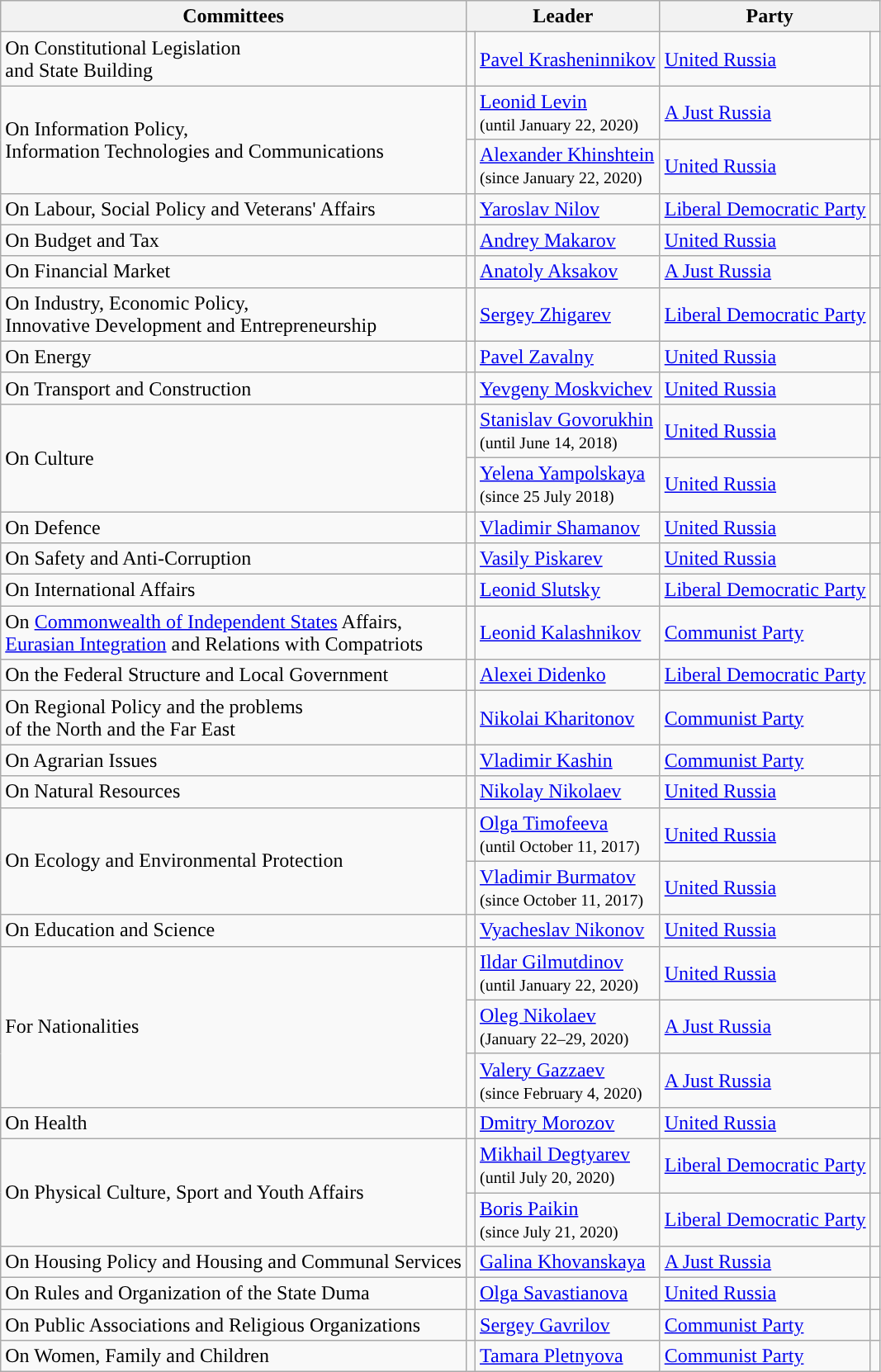<table class="wikitable">
<tr>
<th>Committees</th>
<th colspan=2>Leader</th>
<th colspan=2>Party</th>
</tr>
<tr>
<td>On Constitutional Legislation<br>and State Building</td>
<td style="background-color:"></td>
<td><a href='#'>Pavel Krasheninnikov</a></td>
<td><a href='#'>United Russia</a></td>
<td style="background-color:"></td>
</tr>
<tr>
<td rowspan=2>On Information Policy,<br>Information Technologies and Communications</td>
<td style="background-color:"></td>
<td><a href='#'>Leonid Levin</a><br><small>(until January 22, 2020)</small></td>
<td><a href='#'>A Just Russia</a></td>
<td style="background-color:"></td>
</tr>
<tr>
<td style="background-color:"></td>
<td><a href='#'>Alexander Khinshtein</a><br><small>(since January 22, 2020)</small></td>
<td><a href='#'>United Russia</a></td>
<td style="background-color:"></td>
</tr>
<tr>
<td>On Labour, Social Policy and Veterans' Affairs</td>
<td style="background-color:"></td>
<td><a href='#'>Yaroslav Nilov</a></td>
<td><a href='#'>Liberal Democratic Party</a></td>
<td style="background-color:"></td>
</tr>
<tr>
<td>On Budget and Tax</td>
<td style="background-color:"></td>
<td><a href='#'>Andrey Makarov</a></td>
<td><a href='#'>United Russia</a></td>
<td style="background-color:"></td>
</tr>
<tr>
<td>On Financial Market</td>
<td style="background-color:"></td>
<td><a href='#'>Anatoly Aksakov</a></td>
<td><a href='#'>A Just Russia</a></td>
<td style="background-color:"></td>
</tr>
<tr>
<td>On Industry, Economic Policy,<br>Innovative Development and Entrepreneurship</td>
<td style="background-color:"></td>
<td><a href='#'>Sergey Zhigarev</a></td>
<td><a href='#'>Liberal Democratic Party</a></td>
<td style="background-color:"></td>
</tr>
<tr>
<td>On Energy</td>
<td style="background-color:"></td>
<td><a href='#'>Pavel Zavalny</a></td>
<td><a href='#'>United Russia</a></td>
<td style="background-color:"></td>
</tr>
<tr>
<td>On Transport and Construction</td>
<td style="background-color:"></td>
<td><a href='#'>Yevgeny Moskvichev</a></td>
<td><a href='#'>United Russia</a></td>
<td style="background-color:"></td>
</tr>
<tr>
<td rowspan=2>On Culture</td>
<td style="background-color:"></td>
<td><a href='#'>Stanislav Govorukhin</a><br><small>(until June 14, 2018)</small></td>
<td><a href='#'>United Russia</a></td>
<td style="background-color:"></td>
</tr>
<tr>
<td style="background-color:"></td>
<td><a href='#'>Yelena Yampolskaya</a><br><small>(since 25 July 2018)</small></td>
<td><a href='#'>United Russia</a></td>
<td style="background-color:"></td>
</tr>
<tr>
<td>On Defence</td>
<td style="background-color:"></td>
<td><a href='#'>Vladimir Shamanov</a></td>
<td><a href='#'>United Russia</a></td>
<td style="background-color:"></td>
</tr>
<tr>
<td>On Safety and Anti-Corruption</td>
<td style="background-color:"></td>
<td><a href='#'>Vasily Piskarev</a></td>
<td><a href='#'>United Russia</a></td>
<td style="background-color:"></td>
</tr>
<tr>
<td>On International Affairs</td>
<td style="background-color:"></td>
<td><a href='#'>Leonid Slutsky</a></td>
<td><a href='#'>Liberal Democratic Party</a></td>
<td style="background-color:"></td>
</tr>
<tr>
<td>On <a href='#'>Commonwealth of Independent States</a> Affairs,<br><a href='#'>Eurasian Integration</a> and Relations with Compatriots</td>
<td style="background-color:"></td>
<td><a href='#'>Leonid Kalashnikov</a></td>
<td><a href='#'>Communist Party</a></td>
<td style="background-color:"></td>
</tr>
<tr>
<td>On the Federal Structure and Local Government</td>
<td style="background-color:"></td>
<td><a href='#'>Alexei Didenko</a></td>
<td><a href='#'>Liberal Democratic Party</a></td>
<td style="background-color:"></td>
</tr>
<tr>
<td>On Regional Policy and the problems<br>of the North and the Far East</td>
<td style="background-color:"></td>
<td><a href='#'>Nikolai Kharitonov</a></td>
<td><a href='#'>Communist Party</a></td>
<td style="background-color:"></td>
</tr>
<tr>
<td>On Agrarian Issues</td>
<td style="background-color:"></td>
<td><a href='#'>Vladimir Kashin</a></td>
<td><a href='#'>Communist Party</a></td>
<td style="background-color:"></td>
</tr>
<tr>
<td>On Natural Resources</td>
<td style="background-color:"></td>
<td><a href='#'>Nikolay Nikolaev</a></td>
<td><a href='#'>United Russia</a></td>
<td style="background-color:"></td>
</tr>
<tr>
<td rowspan=2>On Ecology and Environmental Protection</td>
<td style="background-color:"></td>
<td><a href='#'>Olga Timofeeva</a><br><small>(until October 11, 2017)</small></td>
<td><a href='#'>United Russia</a></td>
<td style="background-color:"></td>
</tr>
<tr>
<td style="background-color:"></td>
<td><a href='#'>Vladimir Burmatov</a><br><small>(since October 11, 2017)</small></td>
<td><a href='#'>United Russia</a></td>
<td style="background-color:"></td>
</tr>
<tr>
<td>On Education and Science</td>
<td style="background-color:"></td>
<td><a href='#'>Vyacheslav Nikonov</a></td>
<td><a href='#'>United Russia</a></td>
<td style="background-color:"></td>
</tr>
<tr>
<td rowspan=3>For Nationalities</td>
<td style="background-color:"></td>
<td><a href='#'>Ildar Gilmutdinov</a><br><small>(until January 22, 2020)</small></td>
<td><a href='#'>United Russia</a></td>
<td style="background-color:"></td>
</tr>
<tr>
<td style="background-color:"></td>
<td><a href='#'>Oleg Nikolaev</a><br><small>(January 22–29, 2020)</small></td>
<td><a href='#'>A Just Russia</a></td>
<td style="background-color:"></td>
</tr>
<tr>
<td style="background-color:"></td>
<td><a href='#'>Valery Gazzaev</a><br><small>(since February 4, 2020)</small></td>
<td><a href='#'>A Just Russia</a></td>
<td style="background-color:"></td>
</tr>
<tr>
<td>On Health</td>
<td style="background-color:"></td>
<td><a href='#'>Dmitry Morozov</a></td>
<td><a href='#'>United Russia</a></td>
<td style="background-color:"></td>
</tr>
<tr>
<td rowspan=2>On Physical Culture, Sport and Youth Affairs</td>
<td style="background-color:"></td>
<td><a href='#'>Mikhail Degtyarev</a><br><small>(until July 20, 2020)</small></td>
<td><a href='#'>Liberal Democratic Party</a></td>
<td style="background-color:"></td>
</tr>
<tr>
<td style="background-color:"></td>
<td><a href='#'>Boris Paikin</a><br><small>(since July 21, 2020)</small></td>
<td><a href='#'>Liberal Democratic Party</a></td>
<td style="background-color:"></td>
</tr>
<tr>
<td>On Housing Policy and Housing and Communal Services</td>
<td style="background-color:"></td>
<td><a href='#'>Galina Khovanskaya</a></td>
<td><a href='#'>A Just Russia</a></td>
<td style="background-color:"></td>
</tr>
<tr>
<td>On Rules and Organization of the State Duma</td>
<td style="background-color:"></td>
<td><a href='#'>Olga Savastianova</a></td>
<td><a href='#'>United Russia</a></td>
<td style="background-color:"></td>
</tr>
<tr>
<td>On Public Associations and Religious Organizations</td>
<td style="background-color:"></td>
<td><a href='#'>Sergey Gavrilov</a></td>
<td><a href='#'>Communist Party</a></td>
<td style="background-color:"></td>
</tr>
<tr>
<td>On Women, Family and Children</td>
<td style="background-color:"></td>
<td><a href='#'>Tamara Pletnyova</a></td>
<td><a href='#'>Communist Party</a></td>
<td style="background-color:"></td>
</tr>
</table>
